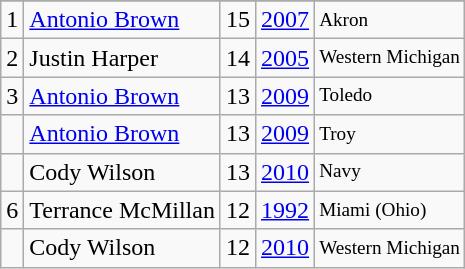<table class="wikitable">
<tr>
</tr>
<tr>
<td>1</td>
<td><a href='#'>Antonio Brown</a></td>
<td>15</td>
<td><a href='#'>2007</a></td>
<td style="font-size:80%;">Akron</td>
</tr>
<tr>
<td>2</td>
<td>Justin Harper</td>
<td>14</td>
<td><a href='#'>2005</a></td>
<td style="font-size:80%;">Western Michigan</td>
</tr>
<tr>
<td>3</td>
<td><a href='#'>Antonio Brown</a></td>
<td>13</td>
<td><a href='#'>2009</a></td>
<td style="font-size:80%;">Toledo</td>
</tr>
<tr>
<td></td>
<td><a href='#'>Antonio Brown</a></td>
<td>13</td>
<td><a href='#'>2009</a></td>
<td style="font-size:80%;">Troy</td>
</tr>
<tr>
<td></td>
<td>Cody Wilson</td>
<td>13</td>
<td><a href='#'>2010</a></td>
<td style="font-size:80%;">Navy</td>
</tr>
<tr>
<td>6</td>
<td>Terrance McMillan</td>
<td>12</td>
<td><a href='#'>1992</a></td>
<td style="font-size:80%;">Miami (Ohio)</td>
</tr>
<tr>
<td></td>
<td>Cody Wilson</td>
<td>12</td>
<td><a href='#'>2010</a></td>
<td style="font-size:80%;">Western Michigan</td>
</tr>
</table>
